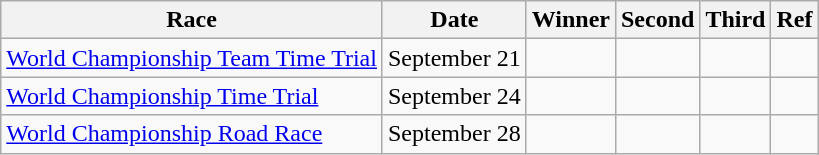<table class="wikitable">
<tr>
<th>Race</th>
<th>Date</th>
<th>Winner</th>
<th>Second</th>
<th>Third</th>
<th>Ref</th>
</tr>
<tr>
<td><a href='#'>World Championship Team Time Trial</a></td>
<td>September 21</td>
<td> </td>
<td> </td>
<td> </td>
<td></td>
</tr>
<tr>
<td><a href='#'>World Championship Time Trial</a></td>
<td>September 24</td>
<td></td>
<td></td>
<td></td>
<td></td>
</tr>
<tr>
<td><a href='#'>World Championship Road Race</a></td>
<td>September 28</td>
<td></td>
<td></td>
<td></td>
<td></td>
</tr>
</table>
